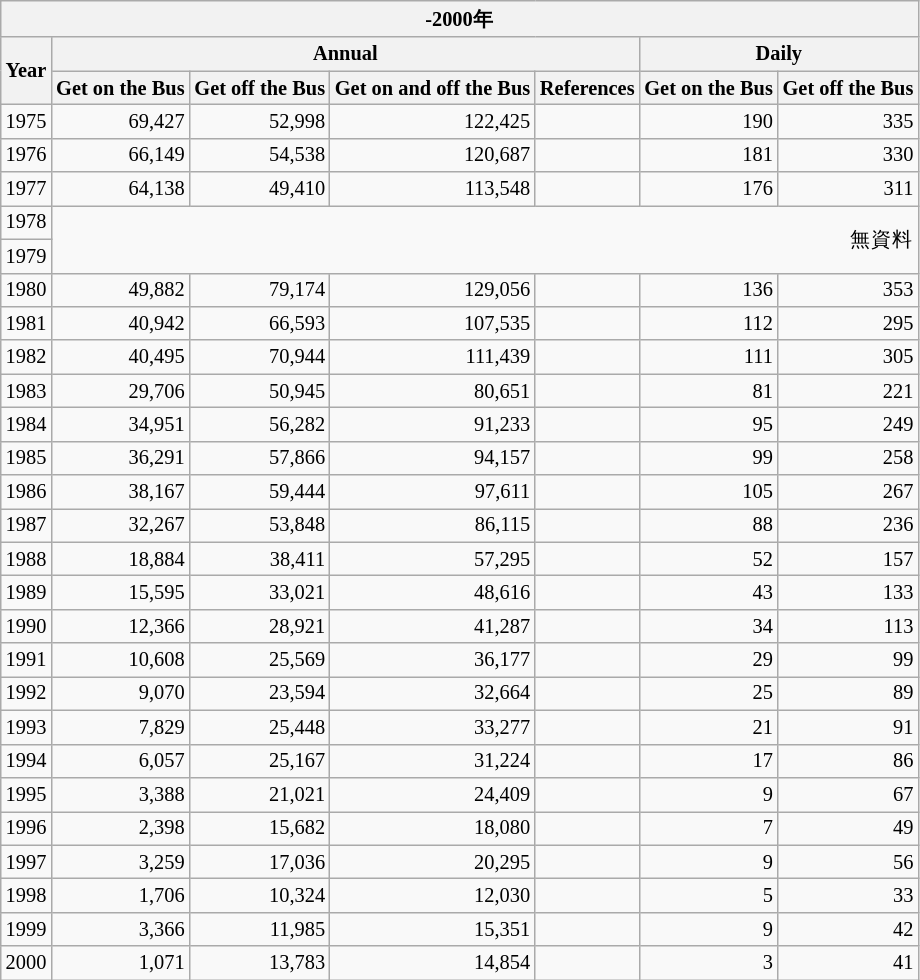<table class="wikitable mw-collapsible mw-collapsed" style="text-align: right; font-size:85%">
<tr>
<th colspan="7">-2000年</th>
</tr>
<tr>
<th rowspan="2">Year</th>
<th colspan="4">Annual</th>
<th colspan="2">Daily</th>
</tr>
<tr>
<th>Get on the Bus</th>
<th>Get off the Bus</th>
<th>Get on and off the Bus</th>
<th width="1em">References</th>
<th>Get on the Bus</th>
<th>Get off the Bus</th>
</tr>
<tr>
<td>1975</td>
<td>69,427</td>
<td>52,998</td>
<td>122,425</td>
<td></td>
<td>190</td>
<td>335</td>
</tr>
<tr>
<td>1976</td>
<td>66,149</td>
<td>54,538</td>
<td>120,687</td>
<td></td>
<td>181</td>
<td>330</td>
</tr>
<tr>
<td>1977</td>
<td>64,138</td>
<td>49,410</td>
<td>113,548</td>
<td></td>
<td>176</td>
<td>311</td>
</tr>
<tr>
<td>1978</td>
<td colspan="6" rowspan="2">無資料</td>
</tr>
<tr>
<td>1979</td>
</tr>
<tr>
<td>1980</td>
<td>49,882</td>
<td>79,174</td>
<td>129,056</td>
<td></td>
<td>136</td>
<td>353</td>
</tr>
<tr>
<td>1981</td>
<td>40,942</td>
<td>66,593</td>
<td>107,535</td>
<td></td>
<td>112</td>
<td>295</td>
</tr>
<tr>
<td>1982</td>
<td>40,495</td>
<td>70,944</td>
<td>111,439</td>
<td></td>
<td>111</td>
<td>305</td>
</tr>
<tr>
<td>1983</td>
<td>29,706</td>
<td>50,945</td>
<td>80,651</td>
<td></td>
<td>81</td>
<td>221</td>
</tr>
<tr>
<td>1984</td>
<td>34,951</td>
<td>56,282</td>
<td>91,233</td>
<td></td>
<td>95</td>
<td>249</td>
</tr>
<tr>
<td>1985</td>
<td>36,291</td>
<td>57,866</td>
<td>94,157</td>
<td></td>
<td>99</td>
<td>258</td>
</tr>
<tr>
<td>1986</td>
<td>38,167</td>
<td>59,444</td>
<td>97,611</td>
<td></td>
<td>105</td>
<td>267</td>
</tr>
<tr>
<td>1987</td>
<td>32,267</td>
<td>53,848</td>
<td>86,115</td>
<td></td>
<td>88</td>
<td>236</td>
</tr>
<tr>
<td>1988</td>
<td>18,884</td>
<td>38,411</td>
<td>57,295</td>
<td></td>
<td>52</td>
<td>157</td>
</tr>
<tr>
<td>1989</td>
<td>15,595</td>
<td>33,021</td>
<td>48,616</td>
<td></td>
<td>43</td>
<td>133</td>
</tr>
<tr>
<td>1990</td>
<td>12,366</td>
<td>28,921</td>
<td>41,287</td>
<td></td>
<td>34</td>
<td>113</td>
</tr>
<tr>
<td>1991</td>
<td>10,608</td>
<td>25,569</td>
<td>36,177</td>
<td></td>
<td>29</td>
<td>99</td>
</tr>
<tr>
<td>1992</td>
<td>9,070</td>
<td>23,594</td>
<td>32,664</td>
<td></td>
<td>25</td>
<td>89</td>
</tr>
<tr>
<td>1993</td>
<td>7,829</td>
<td>25,448</td>
<td>33,277</td>
<td></td>
<td>21</td>
<td>91</td>
</tr>
<tr>
<td>1994</td>
<td>6,057</td>
<td>25,167</td>
<td>31,224</td>
<td></td>
<td>17</td>
<td>86</td>
</tr>
<tr>
<td>1995</td>
<td>3,388</td>
<td>21,021</td>
<td>24,409</td>
<td></td>
<td>9</td>
<td>67</td>
</tr>
<tr>
<td>1996</td>
<td>2,398</td>
<td>15,682</td>
<td>18,080</td>
<td></td>
<td>7</td>
<td>49</td>
</tr>
<tr>
<td>1997</td>
<td>3,259</td>
<td>17,036</td>
<td>20,295</td>
<td></td>
<td>9</td>
<td>56</td>
</tr>
<tr>
<td>1998</td>
<td>1,706</td>
<td>10,324</td>
<td>12,030</td>
<td></td>
<td>5</td>
<td>33</td>
</tr>
<tr>
<td>1999</td>
<td>3,366</td>
<td>11,985</td>
<td>15,351</td>
<td></td>
<td>9</td>
<td>42</td>
</tr>
<tr>
<td>2000</td>
<td>1,071</td>
<td>13,783</td>
<td>14,854</td>
<td></td>
<td>3</td>
<td>41</td>
</tr>
</table>
